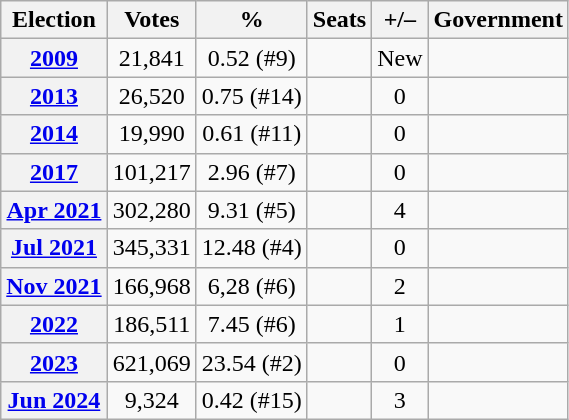<table class="wikitable" style="text-align:center">
<tr>
<th>Election</th>
<th>Votes</th>
<th>%</th>
<th>Seats</th>
<th>+/–</th>
<th>Government</th>
</tr>
<tr>
<th><a href='#'>2009</a></th>
<td>21,841</td>
<td>0.52 (#9)</td>
<td></td>
<td>New</td>
<td></td>
</tr>
<tr>
<th><a href='#'>2013</a></th>
<td>26,520</td>
<td>0.75 (#14)</td>
<td></td>
<td> 0</td>
<td></td>
</tr>
<tr>
<th><a href='#'>2014</a></th>
<td>19,990</td>
<td>0.61 (#11)</td>
<td></td>
<td> 0</td>
<td></td>
</tr>
<tr>
<th><a href='#'>2017</a></th>
<td>101,217</td>
<td>2.96 (#7)</td>
<td></td>
<td> 0</td>
<td></td>
</tr>
<tr>
<th><a href='#'>Apr 2021</a></th>
<td>302,280</td>
<td>9.31 (#5)</td>
<td></td>
<td> 4</td>
<td></td>
</tr>
<tr>
<th><a href='#'>Jul 2021</a></th>
<td>345,331</td>
<td>12.48 (#4)</td>
<td></td>
<td> 0</td>
<td></td>
</tr>
<tr>
<th><a href='#'>Nov 2021</a></th>
<td>166,968</td>
<td>6,28 (#6)</td>
<td></td>
<td> 2</td>
<td></td>
</tr>
<tr>
<th><a href='#'>2022</a></th>
<td>186,511</td>
<td>7.45 (#6)</td>
<td></td>
<td> 1</td>
<td></td>
</tr>
<tr>
<th><a href='#'>2023</a></th>
<td>621,069</td>
<td>23.54 (#2)</td>
<td></td>
<td> 0</td>
<td></td>
</tr>
<tr>
<th><a href='#'>Jun 2024</a></th>
<td>9,324</td>
<td>0.42 (#15)</td>
<td></td>
<td> 3</td>
<td></td>
</tr>
</table>
